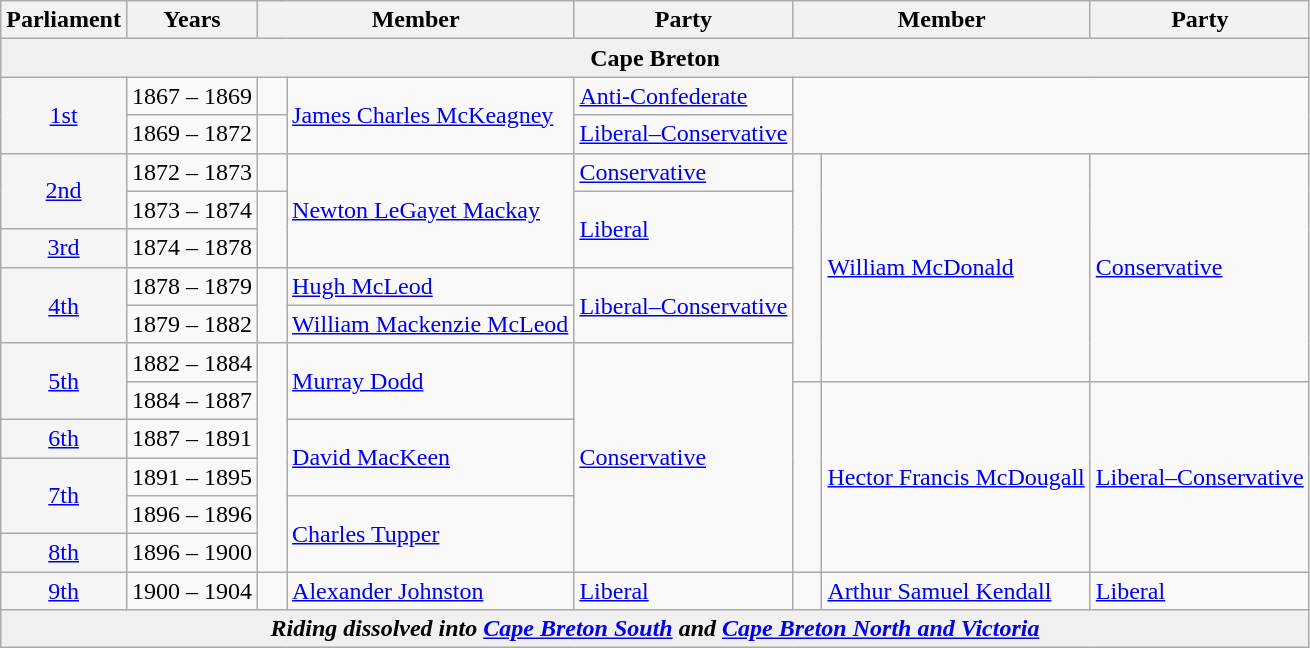<table class="wikitable">
<tr>
<th>Parliament</th>
<th>Years</th>
<th colspan="2">Member</th>
<th>Party</th>
<th colspan="2">Member</th>
<th>Party</th>
</tr>
<tr>
<td bgcolor="#F0F0F0" colspan="8" align="center"><strong>Cape Breton</strong></td>
</tr>
<tr>
<td rowspan="2" bgcolor="whitesmoke" align="center"><a href='#'>1st</a></td>
<td>1867 – 1869</td>
<td>   </td>
<td rowspan="2"><a href='#'>James Charles McKeagney</a></td>
<td><a href='#'>Anti-Confederate</a></td>
</tr>
<tr>
<td>1869 – 1872</td>
<td>   </td>
<td><a href='#'>Liberal–Conservative</a></td>
</tr>
<tr>
<td rowspan="2" bgcolor="whitesmoke" align="center"><a href='#'>2nd</a></td>
<td>1872 – 1873</td>
<td>   </td>
<td rowspan="3"><a href='#'>Newton LeGayet Mackay</a></td>
<td><a href='#'>Conservative</a></td>
<td rowspan="6" >   </td>
<td rowspan="6"><a href='#'>William McDonald</a></td>
<td rowspan="6"><a href='#'>Conservative</a></td>
</tr>
<tr>
<td>1873 – 1874</td>
<td rowspan="2" >   </td>
<td rowspan="2"><a href='#'>Liberal</a></td>
</tr>
<tr>
<td bgcolor="whitesmoke" align="center"><a href='#'>3rd</a></td>
<td>1874 – 1878</td>
</tr>
<tr>
<td rowspan="2" bgcolor="whitesmoke" align="center"><a href='#'>4th</a></td>
<td>1878 – 1879</td>
<td rowspan="2" >   </td>
<td><a href='#'>Hugh McLeod</a></td>
<td rowspan="2"><a href='#'>Liberal–Conservative</a></td>
</tr>
<tr>
<td>1879 – 1882</td>
<td><a href='#'>William Mackenzie McLeod</a></td>
</tr>
<tr>
<td rowspan="2" bgcolor="whitesmoke" align="center"><a href='#'>5th</a></td>
<td>1882 – 1884</td>
<td rowspan="6" >   </td>
<td rowspan="2"><a href='#'>Murray Dodd</a></td>
<td rowspan="6"><a href='#'>Conservative</a></td>
</tr>
<tr>
<td>1884 – 1887</td>
<td rowspan="5" >   </td>
<td rowspan="5"><a href='#'>Hector Francis McDougall</a></td>
<td rowspan="5"><a href='#'>Liberal–Conservative</a></td>
</tr>
<tr>
<td bgcolor="whitesmoke" align="center"><a href='#'>6th</a></td>
<td>1887 – 1891</td>
<td rowspan="2"><a href='#'>David MacKeen</a></td>
</tr>
<tr>
<td rowspan="2" bgcolor="whitesmoke" align="center"><a href='#'>7th</a></td>
<td>1891 – 1895</td>
</tr>
<tr>
<td>1896 – 1896</td>
<td rowspan="2"><a href='#'>Charles Tupper</a></td>
</tr>
<tr>
<td bgcolor="whitesmoke" align="center"><a href='#'>8th</a></td>
<td>1896 – 1900</td>
</tr>
<tr>
<td bgcolor="whitesmoke" align="center"><a href='#'>9th</a></td>
<td>1900 – 1904</td>
<td>   </td>
<td><a href='#'>Alexander Johnston</a></td>
<td><a href='#'>Liberal</a></td>
<td>   </td>
<td><a href='#'>Arthur Samuel Kendall</a></td>
<td><a href='#'>Liberal</a></td>
</tr>
<tr>
<td bgcolor="#F0F0F0" colspan="17" align="center"><strong><em>Riding dissolved into<em> <a href='#'>Cape Breton South</a> </em>and<em> <a href='#'>Cape Breton North and Victoria</a><strong></td>
</tr>
</table>
